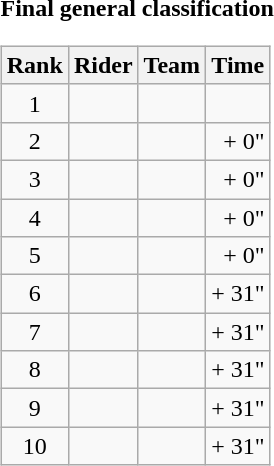<table>
<tr>
<td><strong>Final general classification</strong><br><table class="wikitable">
<tr>
<th scope="col">Rank</th>
<th scope="col">Rider</th>
<th scope="col">Team</th>
<th scope="col">Time</th>
</tr>
<tr>
<td style="text-align:center;">1</td>
<td></td>
<td></td>
<td style="text-align:right;"></td>
</tr>
<tr>
<td style="text-align:center;">2</td>
<td></td>
<td></td>
<td style="text-align:right;">+ 0"</td>
</tr>
<tr>
<td style="text-align:center;">3</td>
<td></td>
<td></td>
<td style="text-align:right;">+ 0"</td>
</tr>
<tr>
<td style="text-align:center;">4</td>
<td></td>
<td></td>
<td style="text-align:right;">+ 0"</td>
</tr>
<tr>
<td style="text-align:center;">5</td>
<td></td>
<td></td>
<td style="text-align:right;">+ 0"</td>
</tr>
<tr>
<td style="text-align:center;">6</td>
<td></td>
<td></td>
<td style="text-align:right;">+ 31"</td>
</tr>
<tr>
<td style="text-align:center;">7</td>
<td></td>
<td></td>
<td style="text-align:right;">+ 31"</td>
</tr>
<tr>
<td style="text-align:center;">8</td>
<td></td>
<td></td>
<td style="text-align:right;">+ 31"</td>
</tr>
<tr>
<td style="text-align:center;">9</td>
<td></td>
<td></td>
<td style="text-align:right;">+ 31"</td>
</tr>
<tr>
<td style="text-align:center;">10</td>
<td></td>
<td></td>
<td style="text-align:right;">+ 31"</td>
</tr>
</table>
</td>
</tr>
</table>
